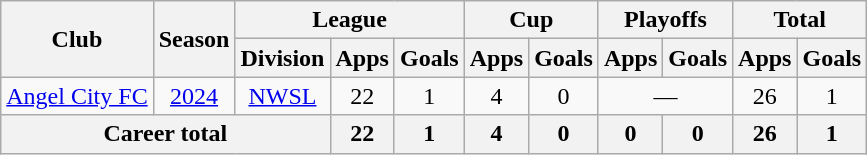<table class="wikitable" style="text-align: center;">
<tr>
<th rowspan="2">Club</th>
<th rowspan="2">Season</th>
<th colspan="3">League</th>
<th colspan="2">Cup</th>
<th colspan="2">Playoffs</th>
<th colspan="2">Total</th>
</tr>
<tr>
<th>Division</th>
<th>Apps</th>
<th>Goals</th>
<th>Apps</th>
<th>Goals</th>
<th>Apps</th>
<th>Goals</th>
<th>Apps</th>
<th>Goals</th>
</tr>
<tr>
<td><a href='#'>Angel City FC</a></td>
<td><a href='#'>2024</a></td>
<td><a href='#'>NWSL</a></td>
<td>22</td>
<td>1</td>
<td>4</td>
<td>0</td>
<td colspan="2">—</td>
<td>26</td>
<td>1</td>
</tr>
<tr>
<th colspan="3">Career total</th>
<th>22</th>
<th>1</th>
<th>4</th>
<th>0</th>
<th>0</th>
<th>0</th>
<th>26</th>
<th>1</th>
</tr>
</table>
